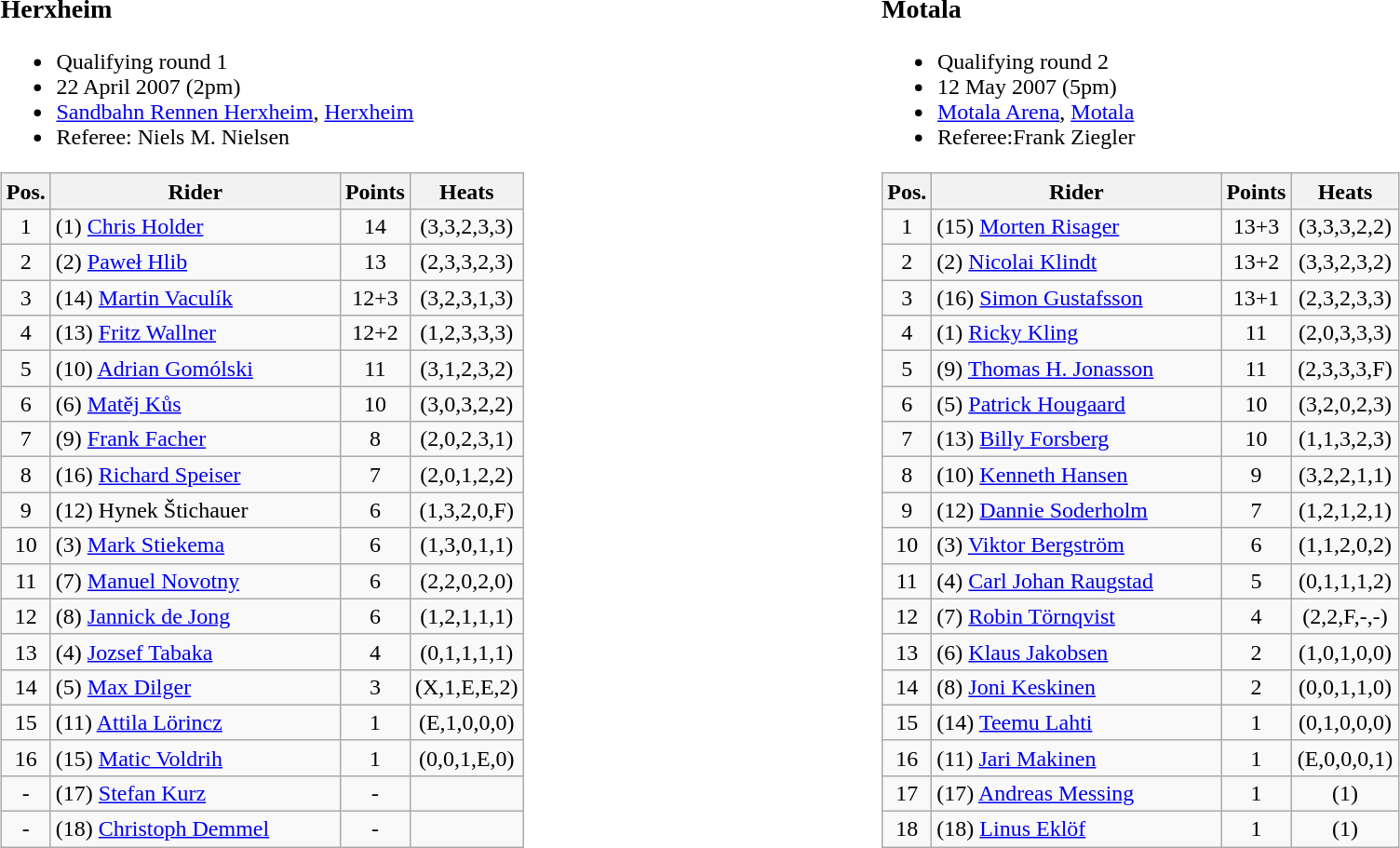<table width=100%>
<tr>
<td width=50% valign=top><br><h3>Herxheim</h3><ul><li>Qualifying round 1</li><li>22 April 2007 (2pm)</li><li> <a href='#'>Sandbahn Rennen Herxheim</a>, <a href='#'>Herxheim</a></li><li>Referee: Niels M. Nielsen</li></ul><table class=wikitable>
<tr>
<th width=25px>Pos.</th>
<th width=200px>Rider</th>
<th width=40px>Points</th>
<th width=70px>Heats</th>
</tr>
<tr align=center >
<td>1</td>
<td align=left> (1) <a href='#'>Chris Holder</a></td>
<td>14</td>
<td>(3,3,2,3,3)</td>
</tr>
<tr align=center >
<td>2</td>
<td align=left> (2) <a href='#'>Paweł Hlib</a></td>
<td>13</td>
<td>(2,3,3,2,3)</td>
</tr>
<tr align=center >
<td>3</td>
<td align=left> (14) <a href='#'>Martin Vaculík</a></td>
<td>12+3</td>
<td>(3,2,3,1,3)</td>
</tr>
<tr align=center >
<td>4</td>
<td align=left> (13) <a href='#'>Fritz Wallner</a></td>
<td>12+2</td>
<td>(1,2,3,3,3)</td>
</tr>
<tr align=center >
<td>5</td>
<td align=left> (10) <a href='#'>Adrian Gomólski</a></td>
<td>11</td>
<td>(3,1,2,3,2)</td>
</tr>
<tr align=center >
<td>6</td>
<td align=left> (6) <a href='#'>Matěj Kůs</a></td>
<td>10</td>
<td>(3,0,3,2,2)</td>
</tr>
<tr align=center >
<td>7</td>
<td align=left> (9) <a href='#'>Frank Facher</a></td>
<td>8</td>
<td>(2,0,2,3,1)</td>
</tr>
<tr align=center >
<td>8</td>
<td align=left> (16) <a href='#'>Richard Speiser</a></td>
<td>7</td>
<td>(2,0,1,2,2)</td>
</tr>
<tr align=center>
<td>9</td>
<td align=left > (12) Hynek Štichauer</td>
<td>6</td>
<td>(1,3,2,0,F)</td>
</tr>
<tr align=center>
<td>10</td>
<td align=left> (3) <a href='#'>Mark Stiekema</a></td>
<td>6</td>
<td>(1,3,0,1,1)</td>
</tr>
<tr align=center>
<td>11</td>
<td align=left> (7) <a href='#'>Manuel Novotny</a></td>
<td>6</td>
<td>(2,2,0,2,0)</td>
</tr>
<tr align=center>
<td>12</td>
<td align=left> (8) <a href='#'>Jannick de Jong</a></td>
<td>6</td>
<td>(1,2,1,1,1)</td>
</tr>
<tr align=center>
<td>13</td>
<td align=left> (4) <a href='#'>Jozsef Tabaka</a></td>
<td>4</td>
<td>(0,1,1,1,1)</td>
</tr>
<tr align=center>
<td>14</td>
<td align=left> (5) <a href='#'>Max Dilger</a></td>
<td>3</td>
<td>(X,1,E,E,2)</td>
</tr>
<tr align=center>
<td>15</td>
<td align=left> (11) <a href='#'>Attila Lörincz</a></td>
<td>1</td>
<td>(E,1,0,0,0)</td>
</tr>
<tr align=center>
<td>16</td>
<td align=left> (15) <a href='#'>Matic Voldrih</a></td>
<td>1</td>
<td>(0,0,1,E,0)</td>
</tr>
<tr align=center>
<td>-</td>
<td align=left> (17) <a href='#'>Stefan Kurz</a></td>
<td>-</td>
<td></td>
</tr>
<tr align=center>
<td>-</td>
<td align=left> (18) <a href='#'>Christoph Demmel</a></td>
<td>-</td>
<td></td>
</tr>
</table>
</td>
<td width=50% valign=top><br><h3>Motala</h3><ul><li>Qualifying round 2</li><li>12 May 2007 (5pm)</li><li> <a href='#'>Motala Arena</a>, <a href='#'>Motala</a></li><li>Referee:Frank Ziegler</li></ul><table class=wikitable>
<tr>
<th width=25px>Pos.</th>
<th width=200px>Rider</th>
<th width=40px>Points</th>
<th width=70px>Heats</th>
</tr>
<tr align=center >
<td>1</td>
<td align=left> (15) <a href='#'>Morten Risager</a></td>
<td>13+3</td>
<td>(3,3,3,2,2)</td>
</tr>
<tr align=center >
<td>2</td>
<td align=left> (2) <a href='#'>Nicolai Klindt</a></td>
<td>13+2</td>
<td>(3,3,2,3,2)</td>
</tr>
<tr align=center >
<td>3</td>
<td align=left> (16) <a href='#'>Simon Gustafsson</a></td>
<td>13+1</td>
<td>(2,3,2,3,3)</td>
</tr>
<tr align=center >
<td>4</td>
<td align=left> (1) <a href='#'>Ricky Kling</a></td>
<td>11</td>
<td>(2,0,3,3,3)</td>
</tr>
<tr align=center >
<td>5</td>
<td align=left> (9) <a href='#'>Thomas H. Jonasson</a></td>
<td>11</td>
<td>(2,3,3,3,F)</td>
</tr>
<tr align=center >
<td>6</td>
<td align=left> (5) <a href='#'>Patrick Hougaard</a></td>
<td>10</td>
<td>(3,2,0,2,3)</td>
</tr>
<tr align=center >
<td>7</td>
<td align=left> (13) <a href='#'>Billy Forsberg</a></td>
<td>10</td>
<td>(1,1,3,2,3)</td>
</tr>
<tr align=center >
<td>8</td>
<td align=left> (10) <a href='#'>Kenneth Hansen</a></td>
<td>9</td>
<td>(3,2,2,1,1)</td>
</tr>
<tr align=center>
<td>9</td>
<td align=left> (12) <a href='#'>Dannie Soderholm</a></td>
<td>7</td>
<td>(1,2,1,2,1)</td>
</tr>
<tr align=center>
<td>10</td>
<td align=left> (3) <a href='#'>Viktor Bergström</a></td>
<td>6</td>
<td>(1,1,2,0,2)</td>
</tr>
<tr align=center>
<td>11</td>
<td align=left> (4) <a href='#'>Carl Johan Raugstad</a></td>
<td>5</td>
<td>(0,1,1,1,2)</td>
</tr>
<tr align=center>
<td>12</td>
<td align=left> (7) <a href='#'>Robin Törnqvist</a></td>
<td>4</td>
<td>(2,2,F,-,-)</td>
</tr>
<tr align=center>
<td>13</td>
<td align=left> (6) <a href='#'>Klaus Jakobsen</a></td>
<td>2</td>
<td>(1,0,1,0,0)</td>
</tr>
<tr align=center>
<td>14</td>
<td align=left> (8) <a href='#'>Joni Keskinen</a></td>
<td>2</td>
<td>(0,0,1,1,0)</td>
</tr>
<tr align=center>
<td>15</td>
<td align=left> (14) <a href='#'>Teemu Lahti</a></td>
<td>1</td>
<td>(0,1,0,0,0)</td>
</tr>
<tr align=center>
<td>16</td>
<td align=left> (11) <a href='#'>Jari Makinen</a></td>
<td>1</td>
<td>(E,0,0,0,1)</td>
</tr>
<tr align=center>
<td>17</td>
<td align=left> (17) <a href='#'>Andreas Messing</a></td>
<td>1</td>
<td>(1)</td>
</tr>
<tr align=center>
<td>18</td>
<td align=left> (18) <a href='#'>Linus Eklöf</a></td>
<td>1</td>
<td>(1)</td>
</tr>
</table>
</td>
</tr>
</table>
